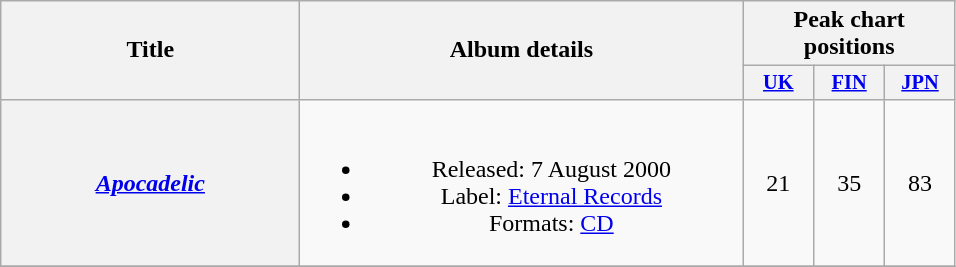<table class="wikitable plainrowheaders" style="text-align:center;">
<tr>
<th scope="col" rowspan="2" style="width:12em;">Title</th>
<th scope="col" rowspan="2" style="width:18em;">Album details</th>
<th scope="col" colspan="3">Peak chart positions</th>
</tr>
<tr>
<th style="width:3em;font-size:85%"><a href='#'>UK</a><br></th>
<th style="width:3em;font-size:85%"><a href='#'>FIN</a><br></th>
<th style="width:3em;font-size:85%"><a href='#'>JPN</a><br></th>
</tr>
<tr>
<th scope="row"><em><a href='#'>Apocadelic</a></em></th>
<td><br><ul><li>Released: 7 August 2000</li><li>Label: <a href='#'>Eternal Records</a></li><li>Formats: <a href='#'>CD</a></li></ul></td>
<td>21</td>
<td>35</td>
<td>83</td>
</tr>
<tr>
</tr>
</table>
